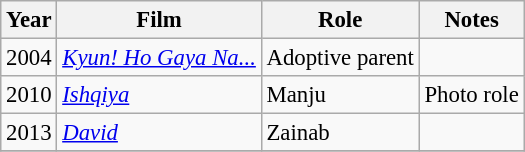<table class="wikitable sortable" style="font-size: 95%;">
<tr>
<th>Year</th>
<th>Film</th>
<th>Role</th>
<th>Notes</th>
</tr>
<tr>
<td>2004</td>
<td><em><a href='#'>Kyun! Ho Gaya Na...</a></em></td>
<td>Adoptive parent</td>
<td></td>
</tr>
<tr>
<td>2010</td>
<td><em><a href='#'>Ishqiya</a></em></td>
<td>Manju</td>
<td>Photo role</td>
</tr>
<tr>
<td>2013</td>
<td><em><a href='#'>David</a></em></td>
<td>Zainab</td>
<td></td>
</tr>
<tr>
</tr>
</table>
